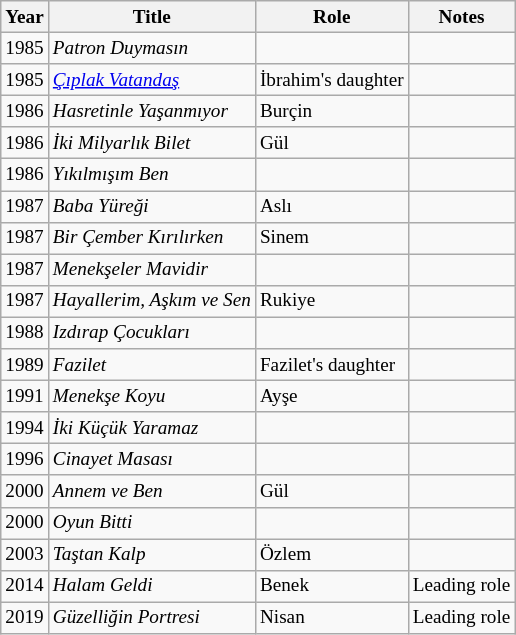<table class="wikitable" style="font-size:80%">
<tr>
<th>Year</th>
<th>Title</th>
<th>Role</th>
<th>Notes</th>
</tr>
<tr>
<td>1985</td>
<td><em>Patron Duymasın</em></td>
<td></td>
<td></td>
</tr>
<tr>
<td>1985</td>
<td><em><a href='#'>Çıplak Vatandaş</a></em></td>
<td>İbrahim's daughter</td>
<td></td>
</tr>
<tr>
<td>1986</td>
<td><em>Hasretinle Yaşanmıyor</em></td>
<td>Burçin</td>
<td></td>
</tr>
<tr>
<td>1986</td>
<td><em>İki Milyarlık Bilet</em></td>
<td>Gül</td>
<td></td>
</tr>
<tr>
<td>1986</td>
<td><em>Yıkılmışım Ben</em></td>
<td></td>
<td></td>
</tr>
<tr>
<td>1987</td>
<td><em>Baba Yüreği</em></td>
<td>Aslı</td>
<td></td>
</tr>
<tr>
<td>1987</td>
<td><em>Bir Çember Kırılırken</em></td>
<td>Sinem</td>
<td></td>
</tr>
<tr>
<td>1987</td>
<td><em>Menekşeler Mavidir</em></td>
<td></td>
<td></td>
</tr>
<tr>
<td>1987</td>
<td><em>Hayallerim, Aşkım ve Sen</em></td>
<td>Rukiye</td>
<td></td>
</tr>
<tr>
<td>1988</td>
<td><em>Izdırap Çocukları</em></td>
<td></td>
<td></td>
</tr>
<tr>
<td>1989</td>
<td><em>Fazilet</em></td>
<td>Fazilet's daughter</td>
<td></td>
</tr>
<tr>
<td>1991</td>
<td><em>Menekşe Koyu</em></td>
<td>Ayşe</td>
<td></td>
</tr>
<tr>
<td>1994</td>
<td><em>İki Küçük Yaramaz</em></td>
<td></td>
<td></td>
</tr>
<tr>
<td>1996</td>
<td><em>Cinayet Masası</em></td>
<td></td>
<td></td>
</tr>
<tr>
<td>2000</td>
<td><em>Annem ve Ben</em></td>
<td>Gül</td>
<td></td>
</tr>
<tr>
<td>2000</td>
<td><em>Oyun Bitti</em></td>
<td></td>
<td></td>
</tr>
<tr>
<td>2003</td>
<td><em>Taştan Kalp</em></td>
<td>Özlem</td>
<td></td>
</tr>
<tr>
<td>2014</td>
<td><em>Halam Geldi</em></td>
<td>Benek</td>
<td>Leading role</td>
</tr>
<tr>
<td>2019</td>
<td><em>Güzelliğin Portresi</em></td>
<td>Nisan</td>
<td>Leading role</td>
</tr>
</table>
